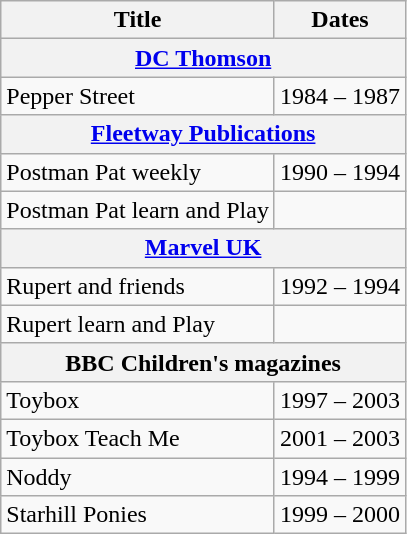<table class="wikitable">
<tr>
<th>Title</th>
<th>Dates</th>
</tr>
<tr>
<th colspan=2><a href='#'>DC Thomson</a></th>
</tr>
<tr>
<td>Pepper Street</td>
<td>1984 – 1987</td>
</tr>
<tr>
<th colspan=2><a href='#'>Fleetway Publications</a></th>
</tr>
<tr>
<td>Postman Pat weekly</td>
<td>1990 – 1994</td>
</tr>
<tr>
<td>Postman Pat learn and Play</td>
<td></td>
</tr>
<tr>
<th colspan=2><a href='#'>Marvel UK</a></th>
</tr>
<tr>
<td>Rupert and friends</td>
<td>1992 – 1994</td>
</tr>
<tr>
<td>Rupert learn and Play</td>
<td></td>
</tr>
<tr>
<th colspan=2>BBC Children's magazines</th>
</tr>
<tr>
<td>Toybox</td>
<td>1997 – 2003</td>
</tr>
<tr>
<td>Toybox Teach Me</td>
<td>2001 – 2003</td>
</tr>
<tr>
<td>Noddy</td>
<td>1994 – 1999</td>
</tr>
<tr>
<td>Starhill Ponies</td>
<td>1999 – 2000</td>
</tr>
</table>
